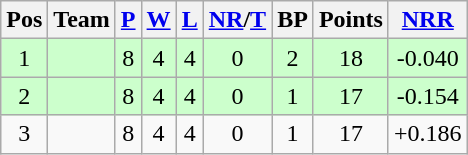<table class="wikitable">
<tr>
<th>Pos</th>
<th>Team</th>
<th><a href='#'>P</a></th>
<th><a href='#'>W</a></th>
<th><a href='#'>L</a></th>
<th><a href='#'>NR</a>/<a href='#'>T</a></th>
<th>BP</th>
<th>Points</th>
<th><a href='#'>NRR</a></th>
</tr>
<tr align="center" bgcolor="#ccffcc">
<td>1</td>
<td align="left"></td>
<td>8</td>
<td>4</td>
<td>4</td>
<td>0</td>
<td>2</td>
<td>18</td>
<td>-0.040</td>
</tr>
<tr align="center" bgcolor="#ccffcc">
<td>2</td>
<td align="left"></td>
<td>8</td>
<td>4</td>
<td>4</td>
<td>0</td>
<td>1</td>
<td>17</td>
<td>-0.154</td>
</tr>
<tr align="center">
<td>3</td>
<td align="left"></td>
<td>8</td>
<td>4</td>
<td>4</td>
<td>0</td>
<td>1</td>
<td>17</td>
<td>+0.186</td>
</tr>
</table>
